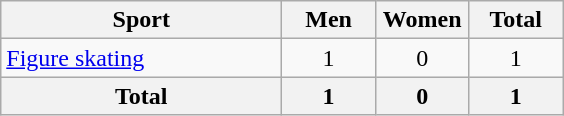<table class="wikitable sortable" style="text-align:center;">
<tr>
<th width=180>Sport</th>
<th width=55>Men</th>
<th width=55>Women</th>
<th width=55>Total</th>
</tr>
<tr>
<td align=left><a href='#'>Figure skating</a></td>
<td>1</td>
<td>0</td>
<td>1</td>
</tr>
<tr>
<th>Total</th>
<th>1</th>
<th>0</th>
<th>1</th>
</tr>
</table>
